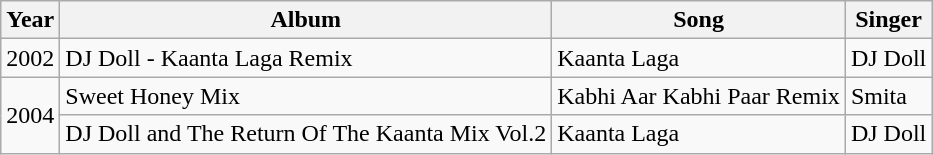<table class="wikitable">
<tr>
<th>Year</th>
<th>Album</th>
<th>Song</th>
<th>Singer</th>
</tr>
<tr>
<td>2002</td>
<td>DJ Doll - Kaanta Laga Remix</td>
<td>Kaanta Laga</td>
<td>DJ Doll</td>
</tr>
<tr>
<td rowspan="3">2004</td>
<td>Sweet Honey Mix</td>
<td>Kabhi Aar Kabhi Paar Remix</td>
<td>Smita</td>
</tr>
<tr>
<td>DJ Doll and The Return Of The Kaanta Mix Vol.2</td>
<td>Kaanta Laga</td>
<td>DJ Doll</td>
</tr>
</table>
